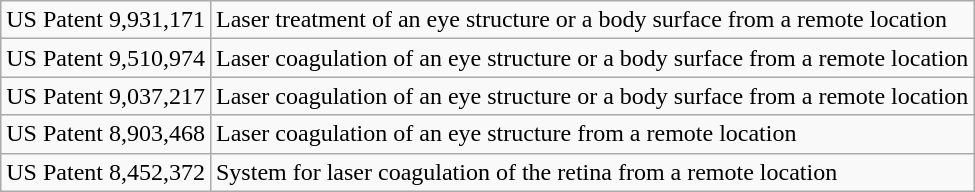<table class="wikitable">
<tr>
<td>US Patent 9,931,171</td>
<td>Laser treatment of an eye  structure or a body surface from a remote location</td>
</tr>
<tr>
<td>US Patent 9,510,974</td>
<td>Laser coagulation of an eye  structure or a body surface from a remote location</td>
</tr>
<tr>
<td>US Patent 9,037,217</td>
<td>Laser coagulation of an eye  structure or a body surface from a remote location</td>
</tr>
<tr>
<td>US Patent 8,903,468</td>
<td>Laser coagulation of an eye  structure from a remote location</td>
</tr>
<tr>
<td>US Patent 8,452,372</td>
<td>System for laser coagulation of the retina from a remote location</td>
</tr>
</table>
